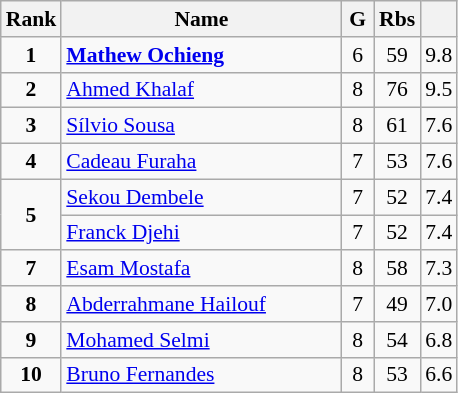<table class="wikitable" style="font-size:90%;">
<tr>
<th width=10px>Rank</th>
<th width=180px>Name</th>
<th width=15px>G</th>
<th width=10px>Rbs</th>
<th width=10px></th>
</tr>
<tr align=center>
<td><strong>1</strong></td>
<td align=left> <strong><a href='#'>Mathew Ochieng</a></strong></td>
<td>6</td>
<td>59</td>
<td>9.8</td>
</tr>
<tr align=center>
<td><strong>2</strong></td>
<td align=left> <a href='#'>Ahmed Khalaf</a></td>
<td>8</td>
<td>76</td>
<td>9.5</td>
</tr>
<tr align=center>
<td><strong>3</strong></td>
<td align=left> <a href='#'>Sílvio Sousa</a></td>
<td>8</td>
<td>61</td>
<td>7.6</td>
</tr>
<tr align=center>
<td><strong>4</strong></td>
<td align=left> <a href='#'>Cadeau Furaha</a></td>
<td>7</td>
<td>53</td>
<td>7.6</td>
</tr>
<tr align=center>
<td rowspan=2><strong>5</strong></td>
<td align=left> <a href='#'>Sekou Dembele</a></td>
<td>7</td>
<td>52</td>
<td>7.4</td>
</tr>
<tr align=center>
<td align=left> <a href='#'>Franck Djehi</a></td>
<td>7</td>
<td>52</td>
<td>7.4</td>
</tr>
<tr align=center>
<td><strong>7</strong></td>
<td align=left> <a href='#'>Esam Mostafa</a></td>
<td>8</td>
<td>58</td>
<td>7.3</td>
</tr>
<tr align=center>
<td><strong>8</strong></td>
<td align=left> <a href='#'>Abderrahmane Hailouf</a></td>
<td>7</td>
<td>49</td>
<td>7.0</td>
</tr>
<tr align=center>
<td><strong>9</strong></td>
<td align=left> <a href='#'>Mohamed Selmi</a></td>
<td>8</td>
<td>54</td>
<td>6.8</td>
</tr>
<tr align=center>
<td><strong>10</strong></td>
<td align=left> <a href='#'>Bruno Fernandes</a></td>
<td>8</td>
<td>53</td>
<td>6.6</td>
</tr>
</table>
